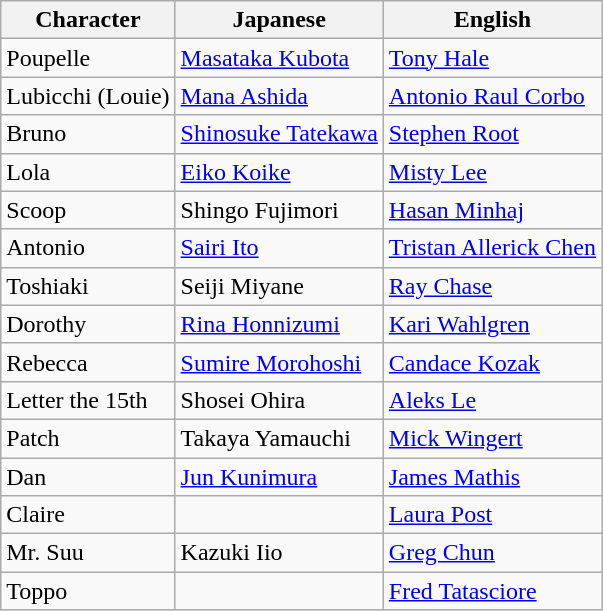<table class="wikitable">
<tr>
<th>Character</th>
<th>Japanese</th>
<th>English</th>
</tr>
<tr>
<td>Poupelle</td>
<td><a href='#'>Masataka Kubota</a></td>
<td><a href='#'>Tony Hale</a></td>
</tr>
<tr>
<td>Lubicchi (Louie)</td>
<td><a href='#'>Mana Ashida</a></td>
<td><a href='#'>Antonio Raul Corbo</a></td>
</tr>
<tr>
<td>Bruno</td>
<td><a href='#'>Shinosuke Tatekawa</a></td>
<td><a href='#'>Stephen Root</a></td>
</tr>
<tr>
<td>Lola</td>
<td><a href='#'>Eiko Koike</a></td>
<td><a href='#'>Misty Lee</a></td>
</tr>
<tr>
<td>Scoop</td>
<td>Shingo Fujimori</td>
<td><a href='#'>Hasan Minhaj</a></td>
</tr>
<tr>
<td>Antonio</td>
<td><a href='#'>Sairi Ito</a></td>
<td><a href='#'>Tristan Allerick Chen</a></td>
</tr>
<tr>
<td>Toshiaki</td>
<td>Seiji Miyane</td>
<td><a href='#'>Ray Chase</a></td>
</tr>
<tr>
<td>Dorothy</td>
<td><a href='#'>Rina Honnizumi</a></td>
<td><a href='#'>Kari Wahlgren</a></td>
</tr>
<tr>
<td>Rebecca</td>
<td><a href='#'>Sumire Morohoshi</a></td>
<td><a href='#'>Candace Kozak</a></td>
</tr>
<tr>
<td>Letter the 15th</td>
<td>Shosei Ohira</td>
<td><a href='#'>Aleks Le</a></td>
</tr>
<tr>
<td>Patch</td>
<td>Takaya Yamauchi</td>
<td><a href='#'>Mick Wingert</a></td>
</tr>
<tr>
<td>Dan</td>
<td><a href='#'>Jun Kunimura</a></td>
<td><a href='#'>James Mathis</a></td>
</tr>
<tr>
<td>Claire</td>
<td></td>
<td><a href='#'>Laura Post</a></td>
</tr>
<tr>
<td>Mr. Suu</td>
<td>Kazuki Iio</td>
<td><a href='#'>Greg Chun</a></td>
</tr>
<tr>
<td>Toppo</td>
<td></td>
<td><a href='#'>Fred Tatasciore</a></td>
</tr>
</table>
